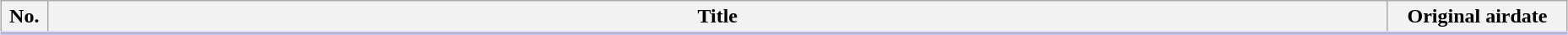<table class="wikitable" style="width:98%; margin:auto; background:#FFF;">
<tr style="border-bottom: 3px solid #CCF">
<th width="30">No.</th>
<th>Title</th>
<th width="135">Original airdate</th>
</tr>
<tr>
</tr>
</table>
